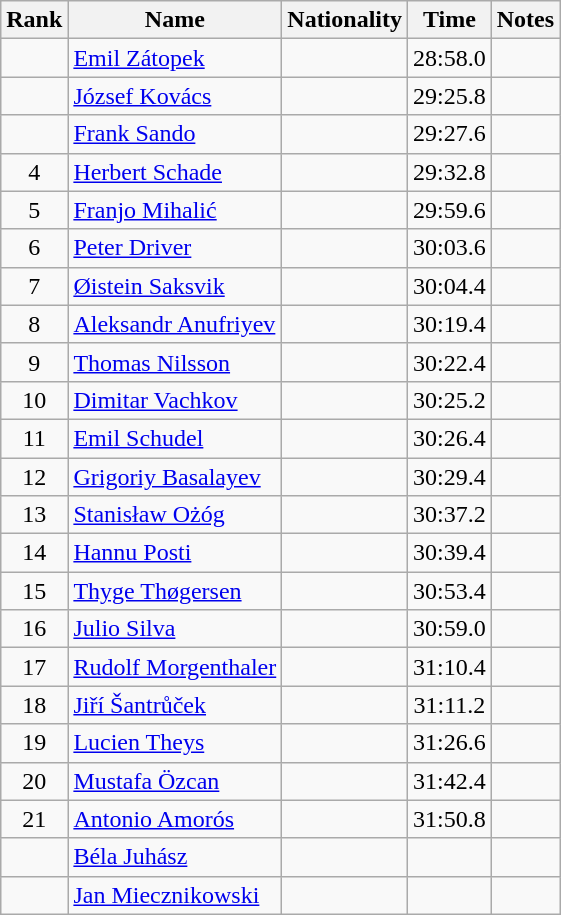<table class="wikitable sortable" style="text-align:center">
<tr>
<th>Rank</th>
<th>Name</th>
<th>Nationality</th>
<th>Time</th>
<th>Notes</th>
</tr>
<tr>
<td></td>
<td align=left><a href='#'>Emil Zátopek</a></td>
<td align=left></td>
<td>28:58.0</td>
<td></td>
</tr>
<tr>
<td></td>
<td align=left><a href='#'>József Kovács</a></td>
<td align=left></td>
<td>29:25.8</td>
<td></td>
</tr>
<tr>
<td></td>
<td align=left><a href='#'>Frank Sando</a></td>
<td align=left></td>
<td>29:27.6</td>
<td></td>
</tr>
<tr>
<td>4</td>
<td align=left><a href='#'>Herbert Schade</a></td>
<td align=left></td>
<td>29:32.8</td>
<td></td>
</tr>
<tr>
<td>5</td>
<td align=left><a href='#'>Franjo Mihalić</a></td>
<td align=left></td>
<td>29:59.6</td>
<td></td>
</tr>
<tr>
<td>6</td>
<td align=left><a href='#'>Peter Driver</a></td>
<td align=left></td>
<td>30:03.6</td>
<td></td>
</tr>
<tr>
<td>7</td>
<td align=left><a href='#'>Øistein Saksvik</a></td>
<td align=left></td>
<td>30:04.4</td>
<td></td>
</tr>
<tr>
<td>8</td>
<td align=left><a href='#'>Aleksandr Anufriyev</a></td>
<td align=left></td>
<td>30:19.4</td>
<td></td>
</tr>
<tr>
<td>9</td>
<td align=left><a href='#'>Thomas Nilsson</a></td>
<td align=left></td>
<td>30:22.4</td>
<td></td>
</tr>
<tr>
<td>10</td>
<td align=left><a href='#'>Dimitar Vachkov</a></td>
<td align=left></td>
<td>30:25.2</td>
<td></td>
</tr>
<tr>
<td>11</td>
<td align=left><a href='#'>Emil Schudel</a></td>
<td align=left></td>
<td>30:26.4</td>
<td></td>
</tr>
<tr>
<td>12</td>
<td align=left><a href='#'>Grigoriy Basalayev</a></td>
<td align=left></td>
<td>30:29.4</td>
<td></td>
</tr>
<tr>
<td>13</td>
<td align=left><a href='#'>Stanisław Ożóg</a></td>
<td align=left></td>
<td>30:37.2</td>
<td></td>
</tr>
<tr>
<td>14</td>
<td align=left><a href='#'>Hannu Posti</a></td>
<td align=left></td>
<td>30:39.4</td>
<td></td>
</tr>
<tr>
<td>15</td>
<td align=left><a href='#'>Thyge Thøgersen</a></td>
<td align=left></td>
<td>30:53.4</td>
<td></td>
</tr>
<tr>
<td>16</td>
<td align=left><a href='#'>Julio Silva</a></td>
<td align=left></td>
<td>30:59.0</td>
<td></td>
</tr>
<tr>
<td>17</td>
<td align=left><a href='#'>Rudolf Morgenthaler</a></td>
<td align=left></td>
<td>31:10.4</td>
<td></td>
</tr>
<tr>
<td>18</td>
<td align=left><a href='#'>Jiří Šantrůček</a></td>
<td align=left></td>
<td>31:11.2</td>
<td></td>
</tr>
<tr>
<td>19</td>
<td align=left><a href='#'>Lucien Theys</a></td>
<td align=left></td>
<td>31:26.6</td>
<td></td>
</tr>
<tr>
<td>20</td>
<td align=left><a href='#'>Mustafa Özcan</a></td>
<td align=left></td>
<td>31:42.4</td>
<td></td>
</tr>
<tr>
<td>21</td>
<td align=left><a href='#'>Antonio Amorós</a></td>
<td align=left></td>
<td>31:50.8</td>
<td></td>
</tr>
<tr>
<td></td>
<td align=left><a href='#'>Béla Juhász</a></td>
<td align=left></td>
<td></td>
<td></td>
</tr>
<tr>
<td></td>
<td align=left><a href='#'>Jan Miecznikowski</a></td>
<td align=left></td>
<td></td>
<td></td>
</tr>
</table>
